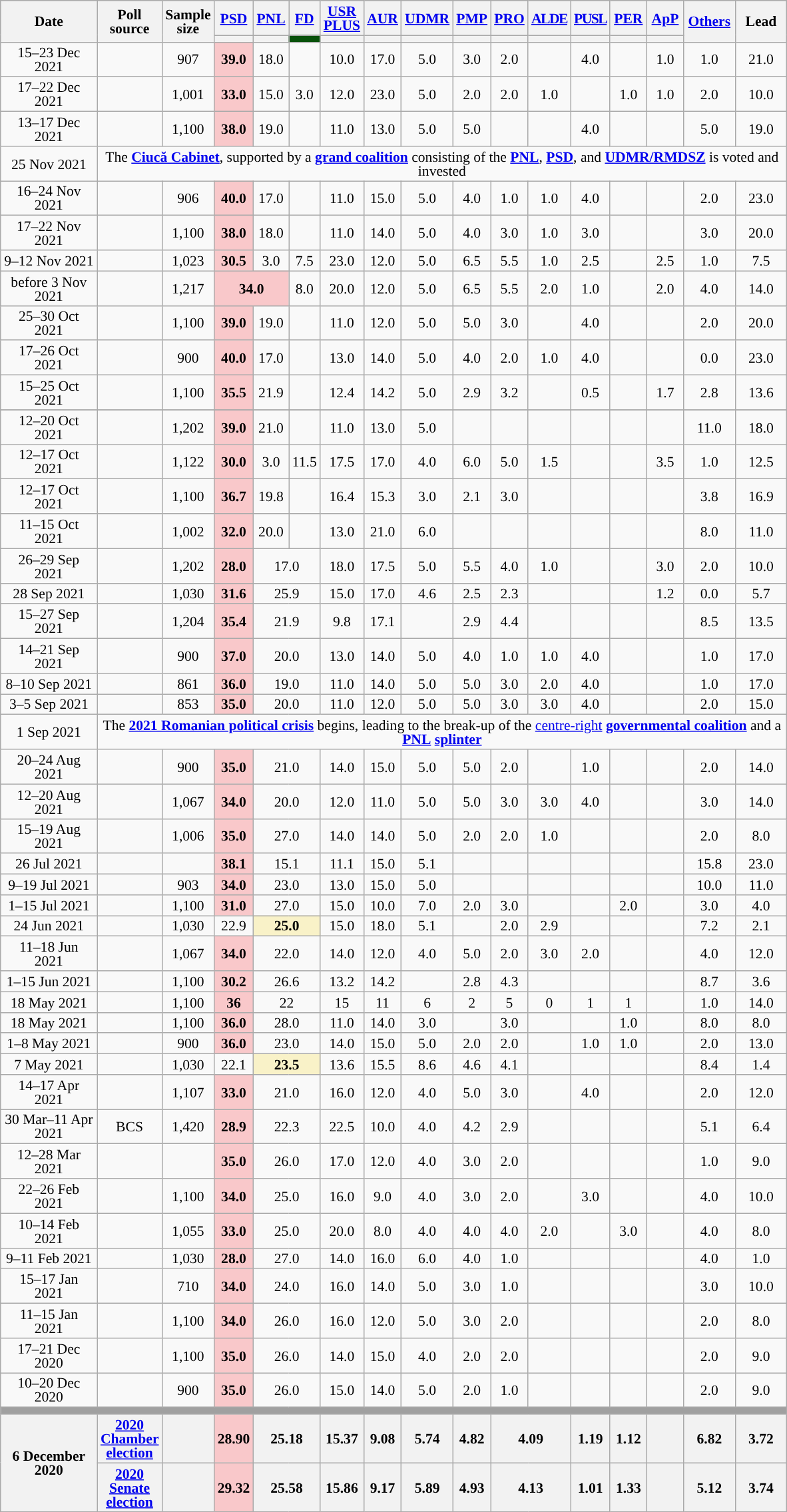<table class="wikitable sortable mw-datatable" style="text-align:center;font-size:90%;line-height:14px;">
<tr style="background:lightgrey;">
<th rowspan="2" style="width:90px;">Date</th>
<th rowspan="2" style="width:40px;">Poll source</th>
<th rowspan="2" class="unsortable" style="width:20px;">Sample size</th>
<th class="unsortable" style="width:30px;"><a href='#'>PSD</a></th>
<th class="unsortable" style="width:15px;"><a href='#'>PNL</a></th>
<th class="unsortable" style="width:15px;"><a href='#'>FD</a></th>
<th class="unsortable" style="width:30px;"><a href='#'>USR PLUS</a></th>
<th class="unsortable" style="width:30px;"><a href='#'>AUR</a></th>
<th class="unsortable" style="width:30px;"><a href='#'>UDMR</a></th>
<th class="unsortable" style="width:30px;"><a href='#'>PMP</a></th>
<th class="unsortable" style="width:30px;"><a href='#'>PRO</a></th>
<th class="unsortable" style="width:30px;letter-spacing:-1px;"><a href='#'>ALDE</a></th>
<th class="unsortable" style="width:30px;letter-spacing:-1px;"><a href='#'>PUSL</a></th>
<th class="unsortable" style="width:30px"><a href='#'>PER</a></th>
<th class="unsortable" style="width:30px;"><a href='#'>ApP</a></th>
<th rowspan="2" style="width:45px;"><a href='#'>Others</a></th>
<th rowspan="2" style="width:45px;">Lead</th>
</tr>
<tr>
<th data-sort-type="number" style="background:"></th>
<th data-sort-type="number" style="background:"></th>
<th data-sort-type="number" style="background:#08510A;"></th>
<th data-sort-type="number" style="background:"></th>
<th data-sort-type="number" style="background:"></th>
<th data-sort-type="number" style="background:"></th>
<th data-sort-type="number" style="background:"></th>
<th data-sort-type="number" style="background:"></th>
<th data-sort-type="number" style="background:"></th>
<th data-sort-type="number" style="background:"></th>
<th data-sort-type="number" style="background:"></th>
<th data-sort-type="number" style="background:"></th>
</tr>
<tr>
<td>15–23 Dec 2021</td>
<td></td>
<td>907</td>
<td style="background:#F9C8CA"><strong>39.0</strong></td>
<td>18.0</td>
<td></td>
<td>10.0</td>
<td>17.0</td>
<td>5.0</td>
<td>3.0</td>
<td>2.0</td>
<td></td>
<td>4.0</td>
<td></td>
<td>1.0</td>
<td>1.0</td>
<td style="background:">21.0</td>
</tr>
<tr>
<td>17–22 Dec 2021</td>
<td></td>
<td>1,001</td>
<td style="background:#F9C8CA"><strong>33.0</strong></td>
<td>15.0</td>
<td>3.0</td>
<td>12.0</td>
<td>23.0</td>
<td>5.0</td>
<td>2.0</td>
<td>2.0</td>
<td>1.0</td>
<td></td>
<td>1.0</td>
<td>1.0</td>
<td>2.0</td>
<td style="background:">10.0</td>
</tr>
<tr>
<td>13–17 Dec 2021</td>
<td></td>
<td>1,100</td>
<td style="background:#F9C8CA"><strong>38.0</strong></td>
<td>19.0</td>
<td></td>
<td>11.0</td>
<td>13.0</td>
<td>5.0</td>
<td>5.0</td>
<td></td>
<td></td>
<td>4.0</td>
<td></td>
<td></td>
<td>5.0</td>
<td style="background:">19.0</td>
</tr>
<tr>
<td data-sort-value="2021-11-25">25 Nov 2021</td>
<td colspan="16">The <strong><a href='#'>Ciucă Cabinet</a></strong>, supported by a <strong><a href='#'>grand coalition</a></strong> consisting of the <strong><a href='#'>PNL</a></strong>, <strong><a href='#'>PSD</a></strong>, and <strong><a href='#'>UDMR/RMDSZ</a></strong> is voted and invested</td>
</tr>
<tr>
<td data-sort-value="2021-11-24">16–24 Nov 2021</td>
<td></td>
<td>906</td>
<td style="background:#F9C8CA"><strong>40.0</strong></td>
<td>17.0</td>
<td></td>
<td>11.0</td>
<td>15.0</td>
<td>5.0</td>
<td>4.0</td>
<td>1.0</td>
<td>1.0</td>
<td>4.0</td>
<td></td>
<td></td>
<td>2.0</td>
<td style="background:">23.0</td>
</tr>
<tr>
<td data-sort-value="2021-11-22">17–22 Nov 2021</td>
<td></td>
<td>1,100</td>
<td style="background:#F9C8CA"><strong>38.0</strong></td>
<td>18.0</td>
<td></td>
<td>11.0</td>
<td>14.0</td>
<td>5.0</td>
<td>4.0</td>
<td>3.0</td>
<td>1.0</td>
<td>3.0</td>
<td></td>
<td></td>
<td>3.0</td>
<td style="background:">20.0</td>
</tr>
<tr>
<td data-sort-value="2021-11-12">9–12 Nov 2021</td>
<td></td>
<td>1,023</td>
<td style="background:#F9C8CA;"><strong>30.5</strong></td>
<td>3.0</td>
<td>7.5</td>
<td>23.0</td>
<td>12.0</td>
<td>5.0</td>
<td>6.5</td>
<td>5.5</td>
<td>1.0</td>
<td>2.5</td>
<td></td>
<td>2.5</td>
<td>1.0</td>
<td style="background:">7.5</td>
</tr>
<tr>
<td data-sort-value="2021-11-02">before 3 Nov 2021</td>
<td></td>
<td>1,217</td>
<td colspan="2" style="background:#F9C8CA;"><strong>34.0</strong></td>
<td>8.0</td>
<td>20.0</td>
<td>12.0</td>
<td>5.0</td>
<td>6.5</td>
<td>5.5</td>
<td>2.0</td>
<td>1.0</td>
<td></td>
<td>2.0</td>
<td>4.0</td>
<td style="background:">14.0</td>
</tr>
<tr>
<td data-sort-value="2021-10-30">25–30 Oct 2021</td>
<td></td>
<td>1,100</td>
<td style="background:#F9C8CA"><strong>39.0</strong></td>
<td>19.0</td>
<td></td>
<td>11.0</td>
<td>12.0</td>
<td>5.0</td>
<td>5.0</td>
<td>3.0</td>
<td></td>
<td>4.0</td>
<td></td>
<td></td>
<td>2.0</td>
<td style="background:">20.0</td>
</tr>
<tr>
<td data-sort-value="2021-10-26">17–26 Oct 2021</td>
<td></td>
<td>900</td>
<td style="background:#F9C8CA"><strong>40.0</strong></td>
<td>17.0</td>
<td></td>
<td>13.0</td>
<td>14.0</td>
<td>5.0</td>
<td>4.0</td>
<td>2.0</td>
<td>1.0</td>
<td>4.0</td>
<td></td>
<td></td>
<td>0.0</td>
<td style="background:">23.0</td>
</tr>
<tr>
<td data-sort-value="2021-10-25">15–25 Oct 2021</td>
<td></td>
<td>1,100</td>
<td style="background:#F9C8CA"><strong>35.5</strong></td>
<td>21.9</td>
<td></td>
<td>12.4</td>
<td>14.2</td>
<td>5.0</td>
<td>2.9</td>
<td>3.2</td>
<td></td>
<td>0.5</td>
<td></td>
<td>1.7</td>
<td>2.8</td>
<td style="background:">13.6</td>
</tr>
<tr>
</tr>
<tr>
<td data-sort-value="2021-10-20">12–20 Oct 2021</td>
<td></td>
<td>1,202</td>
<td style="background:#F9C8CA"><strong>39.0</strong></td>
<td>21.0</td>
<td></td>
<td>11.0</td>
<td>13.0</td>
<td>5.0</td>
<td></td>
<td></td>
<td></td>
<td></td>
<td></td>
<td></td>
<td>11.0</td>
<td style="background:">18.0</td>
</tr>
<tr>
<td data-sort-value="2021-10-17">12–17 Oct 2021</td>
<td></td>
<td>1,122</td>
<td style="background:#F9C8CA;"><strong>30.0</strong></td>
<td>3.0</td>
<td>11.5</td>
<td>17.5</td>
<td>17.0</td>
<td>4.0</td>
<td>6.0</td>
<td>5.0</td>
<td>1.5</td>
<td></td>
<td></td>
<td>3.5</td>
<td>1.0</td>
<td style="background:">12.5</td>
</tr>
<tr>
<td data-sort-value="2021-10-17">12–17 Oct 2021</td>
<td></td>
<td>1,100</td>
<td style="background:#F9C8CA"><strong>36.7</strong></td>
<td>19.8</td>
<td></td>
<td>16.4</td>
<td>15.3</td>
<td>3.0</td>
<td>2.1</td>
<td>3.0</td>
<td></td>
<td></td>
<td></td>
<td></td>
<td>3.8</td>
<td style="background:">16.9</td>
</tr>
<tr>
<td data-sort-value="2021-10-15">11–15 Oct 2021</td>
<td></td>
<td>1,002</td>
<td style="background:#F9C8CA"><strong>32.0</strong></td>
<td>20.0</td>
<td></td>
<td>13.0</td>
<td>21.0</td>
<td>6.0</td>
<td></td>
<td></td>
<td></td>
<td></td>
<td></td>
<td></td>
<td>8.0</td>
<td style="background:">11.0</td>
</tr>
<tr>
<td data-sort-value="2021-09-29">26–29 Sep 2021</td>
<td></td>
<td>1,202</td>
<td style="background:#F9C8CA;"><strong>28.0</strong></td>
<td colspan="2">17.0</td>
<td>18.0</td>
<td>17.5</td>
<td>5.0</td>
<td>5.5</td>
<td>4.0</td>
<td>1.0</td>
<td></td>
<td></td>
<td>3.0</td>
<td>2.0</td>
<td style="background:">10.0</td>
</tr>
<tr>
<td data-sort-value="2021-09-28">28 Sep 2021</td>
<td></td>
<td>1,030</td>
<td style="background:#F9C8CA"><strong>31.6</strong></td>
<td colspan="2">25.9</td>
<td>15.0</td>
<td>17.0</td>
<td>4.6</td>
<td>2.5</td>
<td>2.3</td>
<td></td>
<td></td>
<td></td>
<td>1.2</td>
<td>0.0</td>
<td style="background:">5.7</td>
</tr>
<tr>
<td data-sort-value="2021-09-29">15–27 Sep 2021</td>
<td style="letter-spacing:-1px;"></td>
<td>1,204</td>
<td style="background:#F9C8CA;"><strong>35.4</strong></td>
<td colspan="2">21.9</td>
<td>9.8</td>
<td>17.1</td>
<td></td>
<td>2.9</td>
<td>4.4</td>
<td></td>
<td></td>
<td></td>
<td></td>
<td>8.5</td>
<td style="background:">13.5</td>
</tr>
<tr>
<td data-sort-value="2021-09-21">14–21 Sep 2021</td>
<td></td>
<td>900</td>
<td style="background:#F9C8CA;"><strong>37.0</strong></td>
<td colspan="2">20.0</td>
<td>13.0</td>
<td>14.0</td>
<td>5.0</td>
<td>4.0</td>
<td>1.0</td>
<td>1.0</td>
<td>4.0</td>
<td></td>
<td></td>
<td>1.0</td>
<td style="background:">17.0</td>
</tr>
<tr>
<td data-sort-value="2021-09-10">8–10 Sep 2021</td>
<td></td>
<td>861</td>
<td style="background:#F9C8CA;"><strong>36.0</strong></td>
<td colspan="2">19.0</td>
<td>11.0</td>
<td>14.0</td>
<td>5.0</td>
<td>5.0</td>
<td>3.0</td>
<td>2.0</td>
<td>4.0</td>
<td></td>
<td></td>
<td>1.0</td>
<td style="background:">17.0</td>
</tr>
<tr>
<td data-sort-value="2021-09-05">3–5 Sep 2021</td>
<td></td>
<td>853</td>
<td style="background:#F9C8CA;"><strong>35.0</strong></td>
<td colspan="2">20.0</td>
<td>11.0</td>
<td>12.0</td>
<td>5.0</td>
<td>5.0</td>
<td>3.0</td>
<td>3.0</td>
<td>4.0</td>
<td></td>
<td></td>
<td>2.0</td>
<td style="background:">15.0</td>
</tr>
<tr>
<td data-sort-value="2021-09-01">1 Sep 2021</td>
<td colspan="16">The <strong><a href='#'>2021 Romanian political crisis</a></strong> begins, leading to the break-up of the <a href='#'>centre-right</a> <strong><a href='#'>governmental coalition</a></strong> and a <strong><a href='#'>PNL</a></strong> <strong><a href='#'>splinter</a></strong></td>
</tr>
<tr>
<td data-sort-value="2021-08-24">20–24 Aug 2021</td>
<td></td>
<td>900</td>
<td style="background:#F9C8CA;"><strong>35.0</strong></td>
<td colspan="2">21.0</td>
<td>14.0</td>
<td>15.0</td>
<td>5.0</td>
<td>5.0</td>
<td>2.0</td>
<td></td>
<td>1.0</td>
<td></td>
<td></td>
<td>2.0</td>
<td style="background:">14.0</td>
</tr>
<tr>
<td data-sort-value="2021-08-20">12–20 Aug 2021</td>
<td></td>
<td>1,067</td>
<td style="background:#F9C8CA;"><strong>34.0</strong></td>
<td colspan="2">20.0</td>
<td>12.0</td>
<td>11.0</td>
<td>5.0</td>
<td>5.0</td>
<td>3.0</td>
<td>3.0</td>
<td>4.0</td>
<td></td>
<td></td>
<td>3.0</td>
<td style="background:">14.0</td>
</tr>
<tr>
<td data-sort-value="2021-08-19">15–19 Aug 2021</td>
<td></td>
<td>1,006</td>
<td style="background:#F9C8CA;"><strong>35.0</strong></td>
<td colspan="2">27.0</td>
<td>14.0</td>
<td>14.0</td>
<td>5.0</td>
<td>2.0</td>
<td>2.0</td>
<td>1.0</td>
<td></td>
<td></td>
<td></td>
<td>2.0</td>
<td style="background:">8.0</td>
</tr>
<tr>
<td data-sort-value="2021-07-26">26 Jul 2021</td>
<td></td>
<td></td>
<td style="background:#F9C8CA;"><strong>38.1</strong></td>
<td colspan="2">15.1</td>
<td>11.1</td>
<td>15.0</td>
<td>5.1</td>
<td></td>
<td></td>
<td></td>
<td></td>
<td></td>
<td></td>
<td>15.8</td>
<td style="background:">23.0</td>
</tr>
<tr>
<td data-sort-value="2021-07-19">9–19 Jul 2021</td>
<td></td>
<td>903</td>
<td style="background:#F9C8CA;"><strong>34.0</strong></td>
<td colspan="2">23.0</td>
<td>13.0</td>
<td>15.0</td>
<td>5.0</td>
<td></td>
<td></td>
<td></td>
<td></td>
<td></td>
<td></td>
<td>10.0</td>
<td style="background:">11.0</td>
</tr>
<tr>
<td data-sort-value="2021-07-15">1–15 Jul 2021</td>
<td></td>
<td>1,100</td>
<td style="background:#F9C8CA;"><strong>31.0</strong></td>
<td colspan="2">27.0</td>
<td>15.0</td>
<td>10.0</td>
<td>7.0</td>
<td>2.0</td>
<td>3.0</td>
<td></td>
<td></td>
<td>2.0</td>
<td></td>
<td>3.0</td>
<td style="background:">4.0</td>
</tr>
<tr>
<td data-sort-value="2021-06-24">24 Jun 2021</td>
<td></td>
<td>1,030</td>
<td>22.9</td>
<td colspan="2" style="background:#F9F2C8"><strong>25.0</strong></td>
<td>15.0</td>
<td>18.0</td>
<td>5.1</td>
<td></td>
<td>2.0</td>
<td>2.9</td>
<td></td>
<td></td>
<td></td>
<td>7.2</td>
<td style="background:">2.1</td>
</tr>
<tr>
<td data-sort-value="2021-06-18">11–18 Jun 2021</td>
<td></td>
<td>1,067</td>
<td style="background:#F9C8CA;"><strong>34.0</strong></td>
<td colspan="2">22.0</td>
<td>14.0</td>
<td>12.0</td>
<td>4.0</td>
<td>5.0</td>
<td>2.0</td>
<td>3.0</td>
<td>2.0</td>
<td></td>
<td></td>
<td>4.0</td>
<td style="background:">12.0</td>
</tr>
<tr>
<td data-sort-value="2021-06-15">1–15 Jun 2021</td>
<td></td>
<td>1,100</td>
<td style="background:#F9C8CA;"><strong>30.2</strong></td>
<td colspan="2">26.6</td>
<td>13.2</td>
<td>14.2</td>
<td></td>
<td>2.8</td>
<td>4.3</td>
<td></td>
<td></td>
<td></td>
<td></td>
<td>8.7</td>
<td style="background:">3.6</td>
</tr>
<tr>
<td data-sort-value="2021-05-18">18 May 2021</td>
<td></td>
<td>1,100</td>
<td style="background:#F9C8CA;"><strong>36</strong></td>
<td colspan="2">22</td>
<td>15</td>
<td>11</td>
<td>6</td>
<td>2</td>
<td>5</td>
<td>0</td>
<td>1</td>
<td>1</td>
<td></td>
<td>1.0</td>
<td style="background:">14.0</td>
</tr>
<tr>
<td data-sort-value="2021-05-18">18 May 2021</td>
<td></td>
<td>1,100</td>
<td style="background:#F9C8CA;"><strong>36.0</strong></td>
<td colspan="2">28.0</td>
<td>11.0</td>
<td>14.0</td>
<td>3.0</td>
<td></td>
<td>3.0</td>
<td></td>
<td></td>
<td>1.0</td>
<td></td>
<td>8.0</td>
<td style="background:">8.0</td>
</tr>
<tr>
<td data-sort-value="2021-05-08">1–8 May 2021</td>
<td></td>
<td>900</td>
<td style="background:#F9C8CA;"><strong>36.0</strong></td>
<td colspan="2">23.0</td>
<td>14.0</td>
<td>15.0</td>
<td>5.0</td>
<td>2.0</td>
<td>2.0</td>
<td></td>
<td>1.0</td>
<td>1.0</td>
<td></td>
<td>2.0</td>
<td style="background:">13.0</td>
</tr>
<tr>
<td data-sort-value="2021-05-07">7 May 2021</td>
<td></td>
<td>1,030</td>
<td>22.1</td>
<td colspan="2" style="background:#F9F2C8"><strong>23.5</strong></td>
<td>13.6</td>
<td>15.5</td>
<td>8.6</td>
<td>4.6</td>
<td>4.1</td>
<td></td>
<td></td>
<td></td>
<td></td>
<td>8.4</td>
<td style="background:">1.4</td>
</tr>
<tr>
<td data-sort-value="2021-04-17">14–17 Apr 2021</td>
<td></td>
<td>1,107</td>
<td style="background:#F9C8CA;"><strong>33.0</strong></td>
<td colspan="2">21.0</td>
<td>16.0</td>
<td>12.0</td>
<td>4.0</td>
<td>5.0</td>
<td>3.0</td>
<td></td>
<td>4.0</td>
<td></td>
<td></td>
<td>2.0</td>
<td style="background:">12.0</td>
</tr>
<tr>
<td data-sort-value="2021-04-11">30 Mar–11 Apr 2021</td>
<td>BCS</td>
<td>1,420</td>
<td style="background:#F9C8CA;"><strong>28.9</strong></td>
<td colspan="2">22.3</td>
<td>22.5</td>
<td>10.0</td>
<td>4.0</td>
<td>4.2</td>
<td>2.9</td>
<td></td>
<td></td>
<td></td>
<td></td>
<td>5.1</td>
<td style="background:">6.4</td>
</tr>
<tr>
<td data-sort-value="2021-03-28">12–28 Mar 2021</td>
<td></td>
<td></td>
<td style="background:#F9C8CA;"><strong>35.0</strong></td>
<td colspan="2">26.0</td>
<td>17.0</td>
<td>12.0</td>
<td>4.0</td>
<td>3.0</td>
<td>2.0</td>
<td></td>
<td></td>
<td></td>
<td></td>
<td>1.0</td>
<td style="background:">9.0</td>
</tr>
<tr>
<td data-sort-value="2021-02-26">22–26 Feb 2021</td>
<td></td>
<td>1,100</td>
<td style="background:#F9C8CA;"><strong>34.0</strong></td>
<td colspan="2">25.0</td>
<td>16.0</td>
<td>9.0</td>
<td>4.0</td>
<td>3.0</td>
<td>2.0</td>
<td></td>
<td>3.0</td>
<td></td>
<td></td>
<td>4.0</td>
<td style="background:">10.0</td>
</tr>
<tr>
<td data-sort-value="2021-02-14">10–14 Feb 2021</td>
<td></td>
<td>1,055</td>
<td style="background:#F9C8CA;"><strong>33.0</strong></td>
<td colspan="2">25.0</td>
<td>20.0</td>
<td>8.0</td>
<td>4.0</td>
<td>4.0</td>
<td>4.0</td>
<td>2.0</td>
<td></td>
<td>3.0</td>
<td></td>
<td>4.0</td>
<td style="background:">8.0</td>
</tr>
<tr>
<td data-sort-value="2021-02-11">9–11 Feb 2021</td>
<td></td>
<td>1,030</td>
<td style="background:#F9C8CA;"><strong>28.0</strong></td>
<td colspan="2">27.0</td>
<td>14.0</td>
<td>16.0</td>
<td>6.0</td>
<td>4.0</td>
<td>1.0</td>
<td></td>
<td></td>
<td></td>
<td></td>
<td>4.0</td>
<td style="background:">1.0</td>
</tr>
<tr>
<td data-sort-value="2021-01-17">15–17 Jan 2021</td>
<td></td>
<td>710</td>
<td style="background:#F9C8CA;"><strong>34.0</strong></td>
<td colspan="2">24.0</td>
<td>16.0</td>
<td>14.0</td>
<td>5.0</td>
<td>3.0</td>
<td>1.0</td>
<td></td>
<td></td>
<td></td>
<td></td>
<td>3.0</td>
<td style="background:">10.0</td>
</tr>
<tr>
<td data-sort-value="2021-01-15">11–15 Jan 2021</td>
<td></td>
<td>1,100</td>
<td style="background:#F9C8CA;"><strong>34.0</strong></td>
<td colspan="2">26.0</td>
<td>16.0</td>
<td>12.0</td>
<td>5.0</td>
<td>3.0</td>
<td>2.0</td>
<td></td>
<td></td>
<td></td>
<td></td>
<td>2.0</td>
<td style="background:">8.0</td>
</tr>
<tr>
<td data-sort-value="2020-12-21">17–21 Dec 2020</td>
<td></td>
<td>1,100</td>
<td style="background:#F9C8CA;"><strong>35.0</strong></td>
<td colspan="2">26.0</td>
<td>14.0</td>
<td>15.0</td>
<td>4.0</td>
<td>2.0</td>
<td>2.0</td>
<td></td>
<td></td>
<td></td>
<td></td>
<td>2.0</td>
<td style="background:">9.0</td>
</tr>
<tr>
<td data-sort-value="2020-12-20">10–20 Dec 2020</td>
<td></td>
<td>900</td>
<td style="background:#F9C8CA;"><strong>35.0</strong></td>
<td colspan="2">26.0</td>
<td>15.0</td>
<td>14.0</td>
<td>5.0</td>
<td>2.0</td>
<td>1.0</td>
<td></td>
<td></td>
<td></td>
<td></td>
<td>2.0</td>
<td style="background:">9.0</td>
</tr>
<tr>
<td colspan="17" style="background:#A0A0A0"></td>
</tr>
<tr>
<th rowspan="2" data-sort-value="2020-12-06">6 December 2020</th>
<th><a href='#'>2020 Chamber election</a></th>
<th></th>
<th style="background:#F9C8CA;">28.90</th>
<th colspan="2">25.18</th>
<th>15.37</th>
<th>9.08</th>
<th>5.74</th>
<th>4.82</th>
<th colspan="2">4.09</th>
<th>1.19</th>
<th>1.12</th>
<th></th>
<th>6.82</th>
<th style="background:">3.72</th>
</tr>
<tr>
<th><a href='#'>2020 Senate election</a></th>
<th></th>
<th style="background:#F9C8CA;">29.32</th>
<th colspan="2">25.58</th>
<th>15.86</th>
<th>9.17</th>
<th>5.89</th>
<th>4.93</th>
<th colspan="2">4.13</th>
<th>1.01</th>
<th>1.33</th>
<th></th>
<th>5.12</th>
<th style="background:">3.74</th>
</tr>
</table>
